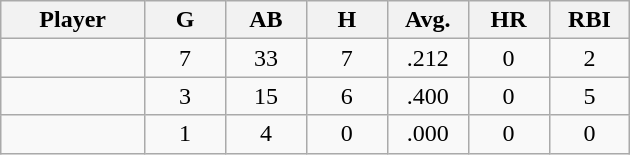<table class="wikitable sortable">
<tr>
<th bgcolor="#DDDDFF" width="16%">Player</th>
<th bgcolor="#DDDDFF" width="9%">G</th>
<th bgcolor="#DDDDFF" width="9%">AB</th>
<th bgcolor="#DDDDFF" width="9%">H</th>
<th bgcolor="#DDDDFF" width="9%">Avg.</th>
<th bgcolor="#DDDDFF" width="9%">HR</th>
<th bgcolor="#DDDDFF" width="9%">RBI</th>
</tr>
<tr align="center">
<td></td>
<td>7</td>
<td>33</td>
<td>7</td>
<td>.212</td>
<td>0</td>
<td>2</td>
</tr>
<tr align="center">
<td></td>
<td>3</td>
<td>15</td>
<td>6</td>
<td>.400</td>
<td>0</td>
<td>5</td>
</tr>
<tr align="center">
<td></td>
<td>1</td>
<td>4</td>
<td>0</td>
<td>.000</td>
<td>0</td>
<td>0</td>
</tr>
</table>
